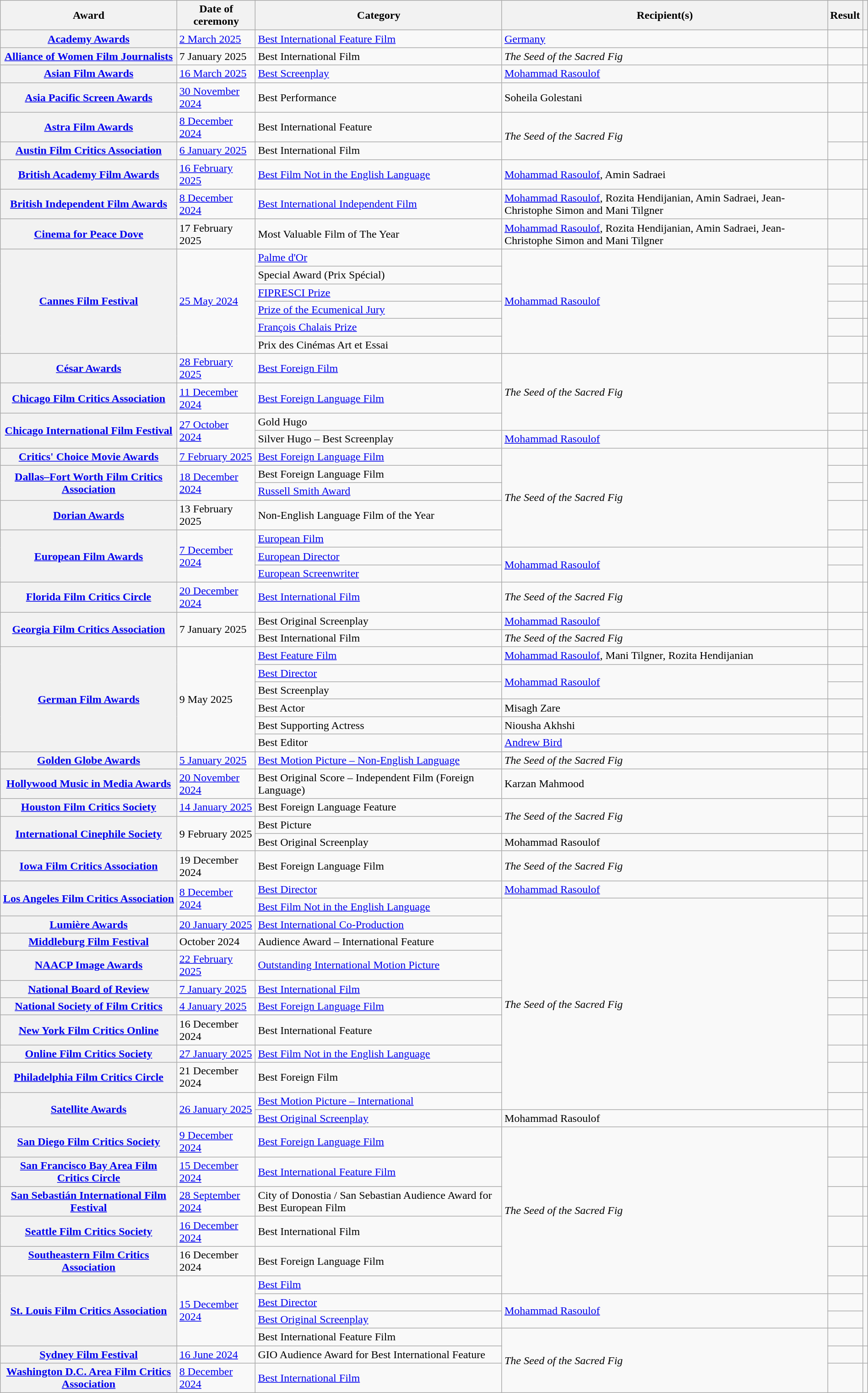<table class="wikitable sortable plainrowheaders" style="width: 100%;">
<tr>
<th scope="col">Award</th>
<th scope="col">Date of ceremony</th>
<th scope="col">Category</th>
<th scope="col">Recipient(s)</th>
<th scope="col">Result</th>
<th scope="col" class="unsortable"></th>
</tr>
<tr>
<th scope="row"><a href='#'>Academy Awards</a></th>
<td><a href='#'>2 March 2025</a></td>
<td><a href='#'>Best International Feature Film</a></td>
<td><a href='#'>Germany</a></td>
<td></td>
<td align="center"></td>
</tr>
<tr>
<th scope="row"><a href='#'>Alliance of Women Film Journalists</a></th>
<td>7 January 2025</td>
<td>Best International Film</td>
<td><em>The Seed of the Sacred Fig</em></td>
<td></td>
<td align="center"></td>
</tr>
<tr>
<th scope="row"><a href='#'>Asian Film Awards</a></th>
<td><a href='#'>16 March 2025</a></td>
<td><a href='#'>Best Screenplay</a></td>
<td><a href='#'>Mohammad Rasoulof</a></td>
<td></td>
<td style="text-align:center;"></td>
</tr>
<tr>
<th scope="row"><a href='#'>Asia Pacific Screen Awards</a></th>
<td><a href='#'>30 November 2024</a></td>
<td>Best Performance</td>
<td>Soheila Golestani</td>
<td></td>
<td align="center"></td>
</tr>
<tr>
<th scope="row"><a href='#'>Astra Film Awards</a></th>
<td><a href='#'>8 December 2024</a></td>
<td>Best International Feature</td>
<td rowspan="2"><em>The Seed of the Sacred Fig</em></td>
<td></td>
<td align="center"></td>
</tr>
<tr>
<th scope="row"><a href='#'>Austin Film Critics Association</a></th>
<td><a href='#'>6 January 2025</a></td>
<td>Best International Film</td>
<td></td>
<td align="center"></td>
</tr>
<tr>
<th scope="row"><a href='#'>British Academy Film Awards</a></th>
<td><a href='#'>16 February 2025</a></td>
<td><a href='#'>Best Film Not in the English Language</a></td>
<td><a href='#'>Mohammad Rasoulof</a>, Amin Sadraei</td>
<td></td>
<td style="text-align:center;"></td>
</tr>
<tr>
<th scope="row"><a href='#'>British Independent Film Awards</a></th>
<td><a href='#'>8 December 2024</a></td>
<td><a href='#'>Best International Independent Film</a></td>
<td><a href='#'>Mohammad Rasoulof</a>, Rozita Hendijanian, Amin Sadraei, Jean-Christophe Simon and Mani Tilgner</td>
<td></td>
<td align="center"></td>
</tr>
<tr>
<th scope="row"><a href='#'>Cinema for Peace Dove</a></th>
<td>17 February 2025</td>
<td>Most Valuable Film of The Year</td>
<td><a href='#'>Mohammad Rasoulof</a>, Rozita Hendijanian, Amin Sadraei, Jean-Christophe Simon and Mani Tilgner</td>
<td></td>
<td align="center"></td>
</tr>
<tr>
<th rowspan="6" scope="row"><a href='#'>Cannes Film Festival</a></th>
<td rowspan="6"><a href='#'>25 May 2024</a></td>
<td><a href='#'>Palme d'Or</a></td>
<td rowspan="6"><a href='#'>Mohammad Rasoulof</a></td>
<td></td>
<td align="center"></td>
</tr>
<tr>
<td>Special Award (Prix Spécial)</td>
<td></td>
<td align="center"></td>
</tr>
<tr>
<td><a href='#'>FIPRESCI Prize</a></td>
<td></td>
<td align="center"></td>
</tr>
<tr>
<td><a href='#'>Prize of the Ecumenical Jury</a></td>
<td></td>
<td align="center"></td>
</tr>
<tr>
<td><a href='#'>François Chalais Prize</a></td>
<td></td>
<td align="center"></td>
</tr>
<tr>
<td>Prix des Cinémas Art et Essai</td>
<td></td>
<td align="center"></td>
</tr>
<tr>
<th scope="row"><a href='#'>César Awards</a></th>
<td><a href='#'>28 February 2025</a></td>
<td><a href='#'>Best Foreign Film</a></td>
<td rowspan="3"><em>The Seed of the Sacred Fig</em></td>
<td></td>
<td style="text-align:center;"></td>
</tr>
<tr>
<th scope="row"><a href='#'>Chicago Film Critics Association</a></th>
<td><a href='#'>11 December 2024</a></td>
<td><a href='#'>Best Foreign Language Film</a></td>
<td></td>
<td align="center"></td>
</tr>
<tr>
<th rowspan="2" scope="row"><a href='#'>Chicago International Film Festival</a></th>
<td rowspan="2"><a href='#'>27 October 2024</a></td>
<td>Gold Hugo</td>
<td></td>
<td align="center"></td>
</tr>
<tr>
<td>Silver Hugo – Best Screenplay</td>
<td><a href='#'>Mohammad Rasoulof</a></td>
<td></td>
<td align="center"></td>
</tr>
<tr>
<th scope="row"><a href='#'>Critics' Choice Movie Awards</a></th>
<td><a href='#'>7 February 2025</a></td>
<td><a href='#'>Best Foreign Language Film</a></td>
<td rowspan="5"><em>The Seed of the Sacred Fig</em></td>
<td></td>
<td style="text-align:center;"></td>
</tr>
<tr>
<th rowspan="2" scope="row"><a href='#'>Dallas–Fort Worth Film Critics Association</a></th>
<td rowspan="2"><a href='#'>18 December 2024</a></td>
<td>Best Foreign Language Film</td>
<td></td>
<td rowspan="2" style="text-align:center;"></td>
</tr>
<tr>
<td><a href='#'>Russell Smith Award</a></td>
<td></td>
</tr>
<tr>
<th scope="row"><a href='#'>Dorian Awards</a></th>
<td>13 February 2025</td>
<td>Non-English Language Film of the Year</td>
<td></td>
<td style="text-align:center;"></td>
</tr>
<tr>
<th rowspan="3" scope="row"><a href='#'>European Film Awards</a></th>
<td rowspan="3"><a href='#'>7 December 2024</a></td>
<td><a href='#'>European Film</a></td>
<td></td>
<td rowspan="3" align="center"><br></td>
</tr>
<tr>
<td><a href='#'>European Director</a></td>
<td rowspan="2"><a href='#'>Mohammad Rasoulof</a></td>
<td></td>
</tr>
<tr>
<td><a href='#'>European Screenwriter</a></td>
<td></td>
</tr>
<tr>
<th scope="row"><a href='#'>Florida Film Critics Circle</a></th>
<td><a href='#'>20 December 2024</a></td>
<td><a href='#'>Best International Film</a></td>
<td><em>The Seed of the Sacred Fig</em></td>
<td></td>
<td align="center"></td>
</tr>
<tr>
<th rowspan="2" scope="row"><a href='#'>Georgia Film Critics Association</a></th>
<td rowspan="2">7 January 2025</td>
<td>Best Original Screenplay</td>
<td><a href='#'>Mohammad Rasoulof</a></td>
<td></td>
<td rowspan="2" align="center"></td>
</tr>
<tr>
<td>Best International Film</td>
<td><em>The Seed of the Sacred Fig</em></td>
<td></td>
</tr>
<tr>
<th rowspan="6" scope="row"><a href='#'>German Film Awards</a></th>
<td rowspan="6">9 May 2025</td>
<td><a href='#'>Best Feature Film</a></td>
<td><a href='#'>Mohammad Rasoulof</a>, Mani Tilgner, Rozita Hendijanian</td>
<td></td>
<td rowspan="6" align="center"><br><br></td>
</tr>
<tr>
<td><a href='#'>Best Director</a></td>
<td rowspan="2"><a href='#'>Mohammad Rasoulof</a></td>
<td></td>
</tr>
<tr>
<td>Best Screenplay</td>
<td></td>
</tr>
<tr>
<td>Best Actor</td>
<td>Misagh Zare</td>
<td></td>
</tr>
<tr>
<td>Best Supporting Actress</td>
<td>Niousha Akhshi</td>
<td></td>
</tr>
<tr>
<td>Best Editor</td>
<td><a href='#'>Andrew Bird</a></td>
<td></td>
</tr>
<tr>
<th scope="row"><a href='#'>Golden Globe Awards</a></th>
<td><a href='#'>5 January 2025</a></td>
<td><a href='#'>Best Motion Picture – Non-English Language</a></td>
<td><em>The Seed of the Sacred Fig</em></td>
<td></td>
<td align="center"></td>
</tr>
<tr>
<th scope="row"><a href='#'>Hollywood Music in Media Awards</a></th>
<td><a href='#'>20 November 2024</a></td>
<td>Best Original Score – Independent Film (Foreign Language)</td>
<td>Karzan Mahmood</td>
<td></td>
<td align="center"></td>
</tr>
<tr>
<th scope="row"><a href='#'>Houston Film Critics Society</a></th>
<td><a href='#'>14 January 2025</a></td>
<td>Best Foreign Language Feature</td>
<td rowspan="2"><em>The Seed of the Sacred Fig</em></td>
<td></td>
<td align="center"></td>
</tr>
<tr>
<th rowspan="2" scope="row"><a href='#'>International Cinephile Society</a></th>
<td rowspan="2">9 February 2025</td>
<td>Best Picture</td>
<td></td>
<td rowspan="2" align="center"></td>
</tr>
<tr>
<td>Best Original Screenplay</td>
<td>Mohammad Rasoulof</td>
<td></td>
</tr>
<tr>
<th scope="row"><a href='#'>Iowa Film Critics Association</a></th>
<td>19 December 2024</td>
<td>Best Foreign Language Film</td>
<td><em>The Seed of the Sacred Fig</em></td>
<td></td>
<td align="center"></td>
</tr>
<tr>
<th rowspan="2" scope="row"><a href='#'>Los Angeles Film Critics Association</a></th>
<td rowspan="2"><a href='#'>8 December 2024</a></td>
<td><a href='#'>Best Director</a></td>
<td><a href='#'>Mohammad Rasoulof</a></td>
<td></td>
<td rowspan="2" align="center"><br></td>
</tr>
<tr>
<td><a href='#'>Best Film Not in the English Language</a></td>
<td rowspan="10"><em>The Seed of the Sacred Fig</em></td>
<td></td>
</tr>
<tr>
<th scope="row"><a href='#'>Lumière Awards</a></th>
<td><a href='#'>20 January 2025</a></td>
<td><a href='#'>Best International Co-Production</a></td>
<td></td>
<td style="text-align:center;"></td>
</tr>
<tr>
<th scope="row"><a href='#'>Middleburg Film Festival</a></th>
<td>October 2024</td>
<td>Audience Award – International Feature</td>
<td></td>
<td align="center"></td>
</tr>
<tr>
<th scope="row"><a href='#'>NAACP Image Awards</a></th>
<td><a href='#'>22 February 2025</a></td>
<td><a href='#'>Outstanding International Motion Picture</a></td>
<td></td>
<td align="center"></td>
</tr>
<tr>
<th scope="row"><a href='#'>National Board of Review</a></th>
<td><a href='#'>7 January 2025</a></td>
<td><a href='#'>Best International Film</a></td>
<td></td>
<td align="center"></td>
</tr>
<tr>
<th scope="row"><a href='#'>National Society of Film Critics</a></th>
<td><a href='#'>4 January 2025</a></td>
<td><a href='#'>Best Foreign Language Film</a></td>
<td></td>
<td align="center"></td>
</tr>
<tr>
<th scope="row"><a href='#'>New York Film Critics Online</a></th>
<td>16 December 2024</td>
<td>Best International Feature</td>
<td></td>
<td align="center"></td>
</tr>
<tr>
<th scope="row"><a href='#'>Online Film Critics Society</a></th>
<td><a href='#'>27 January 2025</a></td>
<td><a href='#'>Best Film Not in the English Language</a></td>
<td></td>
<td align="center"></td>
</tr>
<tr>
<th scope="row"><a href='#'>Philadelphia Film Critics Circle</a></th>
<td>21 December 2024</td>
<td>Best Foreign Film</td>
<td></td>
<td align="center"></td>
</tr>
<tr>
<th rowspan="2" scope="row"><a href='#'>Satellite Awards</a></th>
<td rowspan="2"><a href='#'>26 January 2025</a></td>
<td><a href='#'>Best Motion Picture – International</a></td>
<td></td>
<td align="center" rowspan="2"></td>
</tr>
<tr>
<td><a href='#'>Best Original Screenplay</a></td>
<td>Mohammad Rasoulof</td>
<td></td>
</tr>
<tr>
<th scope="row"><a href='#'>San Diego Film Critics Society</a></th>
<td><a href='#'>9 December 2024</a></td>
<td><a href='#'>Best Foreign Language Film</a></td>
<td rowspan="6"><em>The Seed of the Sacred Fig</em></td>
<td></td>
<td style="text-align:center;"></td>
</tr>
<tr>
<th scope="row"><a href='#'>San Francisco Bay Area Film Critics Circle</a></th>
<td><a href='#'>15 December 2024</a></td>
<td><a href='#'>Best International Feature Film</a></td>
<td></td>
<td style="text-align:center;"></td>
</tr>
<tr>
<th scope="row"><a href='#'>San Sebastián International Film Festival</a></th>
<td><a href='#'>28 September 2024</a></td>
<td>City of Donostia / San Sebastian Audience Award for Best European Film</td>
<td></td>
<td align="center"></td>
</tr>
<tr>
<th scope="row"><a href='#'>Seattle Film Critics Society</a></th>
<td><a href='#'>16 December 2024</a></td>
<td>Best International Film</td>
<td></td>
<td align="center"></td>
</tr>
<tr>
<th scope="row"><a href='#'>Southeastern Film Critics Association</a></th>
<td>16 December 2024</td>
<td>Best Foreign Language Film</td>
<td></td>
<td align="center"></td>
</tr>
<tr>
<th rowspan="4" scope="row"><a href='#'>St. Louis Film Critics Association</a></th>
<td rowspan="4"><a href='#'>15 December 2024</a></td>
<td><a href='#'>Best Film</a></td>
<td></td>
<td rowspan="4" align="center"></td>
</tr>
<tr>
<td><a href='#'>Best Director</a></td>
<td rowspan="2"><a href='#'>Mohammad Rasoulof</a></td>
<td></td>
</tr>
<tr>
<td><a href='#'>Best Original Screenplay</a></td>
<td></td>
</tr>
<tr>
<td>Best International Feature Film</td>
<td rowspan="3"><em>The Seed of the Sacred Fig</em></td>
<td></td>
</tr>
<tr>
<th scope="row"><a href='#'>Sydney Film Festival</a></th>
<td><a href='#'>16 June 2024</a></td>
<td>GIO Audience Award for Best International Feature</td>
<td></td>
<td align="center"></td>
</tr>
<tr>
<th scope="row"><a href='#'>Washington D.C. Area Film Critics Association</a></th>
<td><a href='#'>8 December 2024</a></td>
<td><a href='#'>Best International Film</a></td>
<td></td>
<td align="center"></td>
</tr>
</table>
